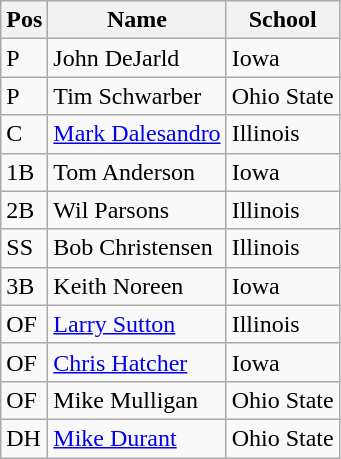<table class=wikitable>
<tr>
<th>Pos</th>
<th>Name</th>
<th>School</th>
</tr>
<tr>
<td>P</td>
<td>John DeJarld</td>
<td>Iowa</td>
</tr>
<tr>
<td>P</td>
<td>Tim Schwarber</td>
<td>Ohio State</td>
</tr>
<tr>
<td>C</td>
<td><a href='#'>Mark Dalesandro</a></td>
<td>Illinois</td>
</tr>
<tr>
<td>1B</td>
<td>Tom Anderson</td>
<td>Iowa</td>
</tr>
<tr>
<td>2B</td>
<td>Wil Parsons</td>
<td>Illinois</td>
</tr>
<tr>
<td>SS</td>
<td>Bob Christensen</td>
<td>Illinois</td>
</tr>
<tr>
<td>3B</td>
<td>Keith Noreen</td>
<td>Iowa</td>
</tr>
<tr>
<td>OF</td>
<td><a href='#'>Larry Sutton</a></td>
<td>Illinois</td>
</tr>
<tr>
<td>OF</td>
<td><a href='#'>Chris Hatcher</a></td>
<td>Iowa</td>
</tr>
<tr>
<td>OF</td>
<td>Mike Mulligan</td>
<td>Ohio State</td>
</tr>
<tr>
<td>DH</td>
<td><a href='#'>Mike Durant</a></td>
<td>Ohio State</td>
</tr>
</table>
